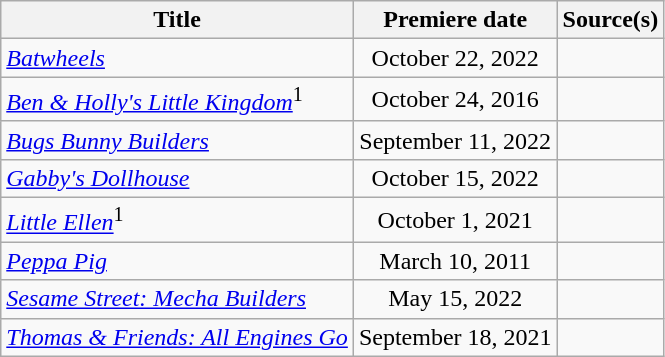<table class="wikitable sortable" style="text-align: center;">
<tr>
<th>Title</th>
<th>Premiere date</th>
<th>Source(s)</th>
</tr>
<tr>
<td scope="row" style="text-align:left;"><em><a href='#'>Batwheels</a></em></td>
<td>October 22, 2022</td>
<td></td>
</tr>
<tr>
<td scope="row" style="text-align:left;"><em><a href='#'>Ben & Holly's Little Kingdom</a></em><sup>1</sup></td>
<td>October 24, 2016</td>
<td></td>
</tr>
<tr>
<td scope="row" style="text-align:left;"><em><a href='#'>Bugs Bunny Builders</a></em></td>
<td>September 11, 2022</td>
<td></td>
</tr>
<tr>
<td scope="row" style="text-align:left;"><em><a href='#'>Gabby's Dollhouse</a></em></td>
<td>October 15, 2022</td>
<td></td>
</tr>
<tr>
<td scope="row" style="text-align:left;"><em><a href='#'>Little Ellen</a></em><sup>1</sup></td>
<td>October 1, 2021</td>
<td></td>
</tr>
<tr>
<td scope="row" style="text-align:left;"><em><a href='#'>Peppa Pig</a></em></td>
<td>March 10, 2011</td>
<td></td>
</tr>
<tr>
<td scope="row" style="text-align:left;"><em><a href='#'>Sesame Street: Mecha Builders</a></em></td>
<td>May 15, 2022</td>
<td></td>
</tr>
<tr>
<td scope="row" style="text-align:left;"><em><a href='#'>Thomas & Friends: All Engines Go</a></em></td>
<td>September 18, 2021</td>
<td></td>
</tr>
</table>
